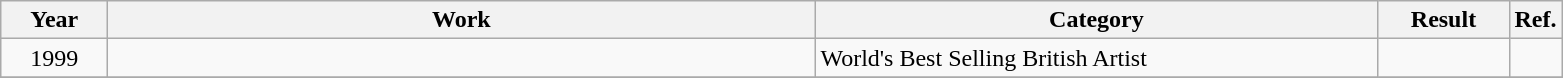<table class="wikitable sortable">
<tr>
<th scope="col" style="width:4em;">Year</th>
<th scope="col" style="width:29em;">Work</th>
<th scope="col" style="width:23em;">Category</th>
<th scope="col" style="width:5em;">Result</th>
<th class=unsortable>Ref.</th>
</tr>
<tr>
<td style="text-align:center;">1999</td>
<td></td>
<td>World's Best Selling British Artist</td>
<td></td>
<td style="text-align:center;"></td>
</tr>
<tr>
</tr>
</table>
